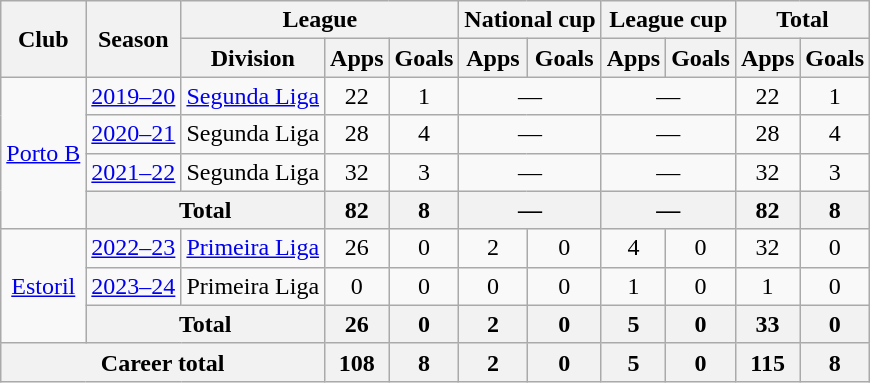<table class=wikitable style="font-size:100%; text-align:center">
<tr>
<th rowspan="2">Club</th>
<th rowspan="2">Season</th>
<th colspan="3">League</th>
<th colspan="2">National cup</th>
<th colspan="2">League cup</th>
<th colspan="2">Total</th>
</tr>
<tr>
<th>Division</th>
<th>Apps</th>
<th>Goals</th>
<th>Apps</th>
<th>Goals</th>
<th>Apps</th>
<th>Goals</th>
<th>Apps</th>
<th>Goals</th>
</tr>
<tr>
<td rowspan="4"><a href='#'>Porto B</a></td>
<td><a href='#'>2019–20</a></td>
<td><a href='#'>Segunda Liga</a></td>
<td>22</td>
<td>1</td>
<td colspan=2>—</td>
<td colspan=2>—</td>
<td>22</td>
<td>1</td>
</tr>
<tr>
<td><a href='#'>2020–21</a></td>
<td>Segunda Liga</td>
<td>28</td>
<td>4</td>
<td colspan=2>—</td>
<td colspan=2>—</td>
<td>28</td>
<td>4</td>
</tr>
<tr>
<td><a href='#'>2021–22</a></td>
<td>Segunda Liga</td>
<td>32</td>
<td>3</td>
<td colspan=2>—</td>
<td colspan=2>—</td>
<td>32</td>
<td>3</td>
</tr>
<tr>
<th colspan="2">Total</th>
<th>82</th>
<th>8</th>
<th colspan="2">—</th>
<th colspan="2">—</th>
<th>82</th>
<th>8</th>
</tr>
<tr>
<td rowspan="3"><a href='#'>Estoril</a></td>
<td><a href='#'>2022–23</a></td>
<td><a href='#'>Primeira Liga</a></td>
<td>26</td>
<td>0</td>
<td>2</td>
<td>0</td>
<td>4</td>
<td>0</td>
<td>32</td>
<td>0</td>
</tr>
<tr>
<td><a href='#'>2023–24</a></td>
<td>Primeira Liga</td>
<td>0</td>
<td>0</td>
<td>0</td>
<td>0</td>
<td>1</td>
<td>0</td>
<td>1</td>
<td>0</td>
</tr>
<tr>
<th colspan="2">Total</th>
<th>26</th>
<th>0</th>
<th>2</th>
<th>0</th>
<th>5</th>
<th>0</th>
<th>33</th>
<th>0</th>
</tr>
<tr>
<th colspan="3">Career total</th>
<th>108</th>
<th>8</th>
<th>2</th>
<th>0</th>
<th>5</th>
<th>0</th>
<th>115</th>
<th>8</th>
</tr>
</table>
